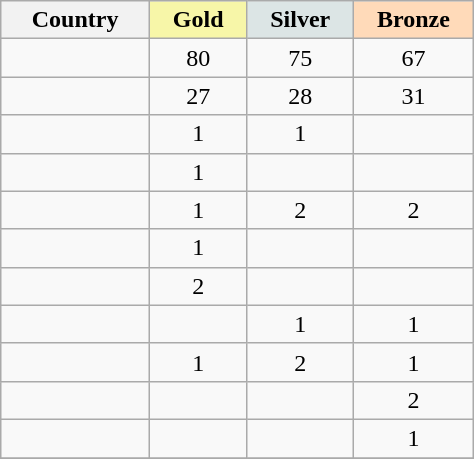<table class="wikitable" width=25%>
<tr>
<th style="background-color: " width=10%>Country</th>
<th style="background-color: #F7F6A8;" width=7%>Gold</th>
<th style="background-color: #DCE5E5;" width=7%>Silver</th>
<th style="background-color: #FFDAB9;" width=7%>Bronze</th>
</tr>
<tr>
<td></td>
<td align=center>80</td>
<td align=center>75</td>
<td align=center>67</td>
</tr>
<tr>
<td></td>
<td align=center>27</td>
<td align=center>28</td>
<td align=center>31</td>
</tr>
<tr>
<td></td>
<td align=center>1</td>
<td align=center>1</td>
<td align=center></td>
</tr>
<tr>
<td></td>
<td align=center>1</td>
<td align=center></td>
<td align=center></td>
</tr>
<tr>
<td></td>
<td align=center>1</td>
<td align=center>2</td>
<td align=center>2</td>
</tr>
<tr>
<td></td>
<td align=center>1</td>
<td align=center></td>
<td align=center></td>
</tr>
<tr>
<td></td>
<td align=center>2</td>
<td align=center></td>
<td align=center></td>
</tr>
<tr>
<td></td>
<td align=center></td>
<td align=center>1</td>
<td align=center>1</td>
</tr>
<tr>
<td></td>
<td align=center>1</td>
<td align=center>2</td>
<td align=center>1</td>
</tr>
<tr>
<td></td>
<td align=center></td>
<td align=center></td>
<td align=center>2</td>
</tr>
<tr>
<td></td>
<td align=center></td>
<td align=center></td>
<td align=center>1</td>
</tr>
<tr>
</tr>
</table>
